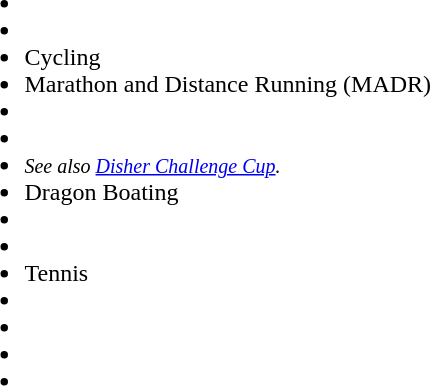<table>
<tr>
<td><br><ul><li></li><li></li><li>Cycling</li><li>Marathon and Distance Running (MADR)</li><li></li><li></li><li>  <em><small>See also <a href='#'>Disher Challenge Cup</a>.</small></em></li><li>Dragon Boating</li><li></li><li></li><li>Tennis</li><li></li><li></li><li></li><li></li></ul></td>
</tr>
</table>
